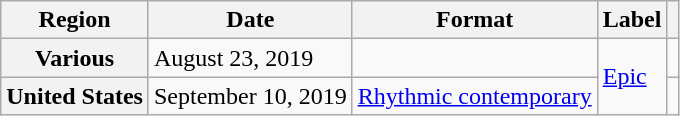<table class="wikitable plainrowheaders">
<tr>
<th scope="col">Region</th>
<th scope="col">Date</th>
<th scope="col">Format</th>
<th scope="col">Label</th>
<th scope="col"></th>
</tr>
<tr>
<th scope="row">Various</th>
<td>August 23, 2019</td>
<td></td>
<td rowspan="2"><a href='#'>Epic</a></td>
<td></td>
</tr>
<tr>
<th scope="row">United States</th>
<td>September 10, 2019</td>
<td><a href='#'>Rhythmic contemporary</a></td>
<td></td>
</tr>
</table>
